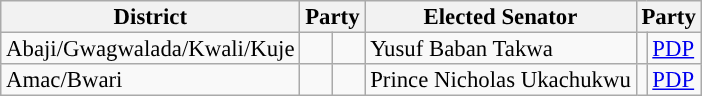<table class="sortable wikitable" style="font-size:95%;line-height:14px;">
<tr>
<th class="unsortable">District</th>
<th colspan="2">Party</th>
<th class="unsortable">Elected Senator</th>
<th colspan="2">Party</th>
</tr>
<tr>
<td>Abaji/Gwagwalada/Kwali/Kuje</td>
<td></td>
<td></td>
<td>Yusuf Baban Takwa</td>
<td style="background:"></td>
<td><a href='#'>PDP</a></td>
</tr>
<tr>
<td>Amac/Bwari</td>
<td></td>
<td></td>
<td>Prince Nicholas Ukachukwu</td>
<td style="background:"></td>
<td><a href='#'>PDP</a></td>
</tr>
</table>
